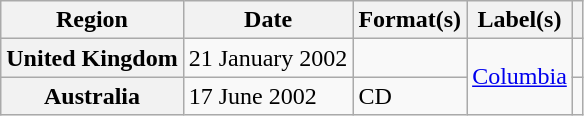<table class="wikitable plainrowheaders">
<tr>
<th scope="col">Region</th>
<th scope="col">Date</th>
<th scope="col">Format(s)</th>
<th scope="col">Label(s)</th>
<th scope="col"></th>
</tr>
<tr>
<th scope="row">United Kingdom</th>
<td>21 January 2002</td>
<td></td>
<td rowspan="2"><a href='#'>Columbia</a></td>
<td></td>
</tr>
<tr>
<th scope="row">Australia</th>
<td>17 June 2002</td>
<td>CD</td>
<td></td>
</tr>
</table>
